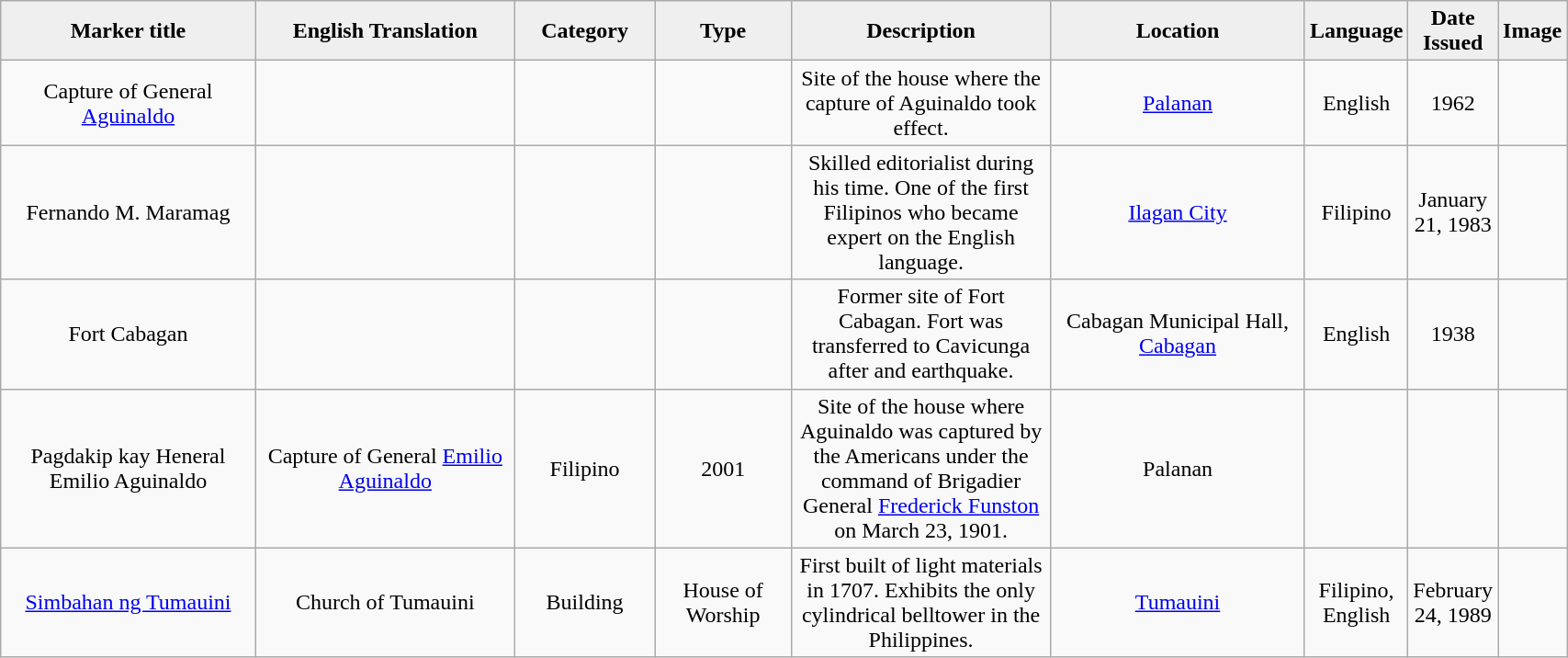<table class="wikitable" style="width:90%; text-align:center;">
<tr>
<th style="width:20%; background:#efefef;">Marker title</th>
<th style="width:20%; background:#efefef;">English Translation</th>
<th style="width:10%; background:#efefef;">Category</th>
<th style="width:10%; background:#efefef;">Type</th>
<th style="width:20%; background:#efefef;">Description</th>
<th style="width:20%; background:#efefef;">Location</th>
<th style="width:10%; background:#efefef;">Language</th>
<th style="width:10%; background:#efefef;">Date Issued</th>
<th style="width:10%; background:#efefef;">Image</th>
</tr>
<tr>
<td>Capture of General <a href='#'>Aguinaldo</a></td>
<td></td>
<td></td>
<td></td>
<td>Site of the house where the capture of Aguinaldo took effect.</td>
<td><a href='#'>Palanan</a></td>
<td>English</td>
<td>1962</td>
<td></td>
</tr>
<tr>
<td>Fernando M. Maramag</td>
<td></td>
<td></td>
<td></td>
<td>Skilled editorialist during his time. One of the first Filipinos who became expert on the English language.</td>
<td><a href='#'>Ilagan City</a></td>
<td>Filipino</td>
<td>January 21, 1983</td>
<td></td>
</tr>
<tr>
<td>Fort Cabagan</td>
<td></td>
<td></td>
<td></td>
<td>Former site of Fort Cabagan. Fort was transferred to Cavicunga after and earthquake.</td>
<td>Cabagan Municipal Hall, <a href='#'>Cabagan</a></td>
<td>English</td>
<td>1938</td>
<td></td>
</tr>
<tr>
<td>Pagdakip kay Heneral Emilio Aguinaldo</td>
<td>Capture of General <a href='#'>Emilio Aguinaldo</a></td>
<td>Filipino</td>
<td>2001</td>
<td>Site of the house where Aguinaldo was captured by the Americans under the command of Brigadier General <a href='#'>Frederick Funston</a> on March 23, 1901.</td>
<td>Palanan</td>
<td></td>
<td></td>
<td></td>
</tr>
<tr>
<td><a href='#'>Simbahan ng Tumauini</a></td>
<td>Church of Tumauini</td>
<td>Building</td>
<td>House of Worship</td>
<td>First built of light materials in 1707. Exhibits the only cylindrical belltower in the Philippines.</td>
<td><a href='#'>Tumauini</a></td>
<td>Filipino, English</td>
<td>February 24, 1989</td>
<td></td>
</tr>
</table>
